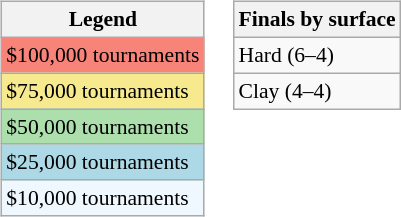<table>
<tr valign=top>
<td><br><table class=wikitable style="font-size:90%">
<tr>
<th>Legend</th>
</tr>
<tr style="background:#f88379;">
<td>$100,000 tournaments</td>
</tr>
<tr style="background:#f7e98e;">
<td>$75,000 tournaments</td>
</tr>
<tr style="background:#addfad;">
<td>$50,000 tournaments</td>
</tr>
<tr style="background:lightblue;">
<td>$25,000 tournaments</td>
</tr>
<tr style="background:#f0f8ff;">
<td>$10,000 tournaments</td>
</tr>
</table>
</td>
<td><br><table class=wikitable style="font-size:90%">
<tr>
<th>Finals by surface</th>
</tr>
<tr>
<td>Hard (6–4)</td>
</tr>
<tr>
<td>Clay (4–4)</td>
</tr>
</table>
</td>
</tr>
</table>
